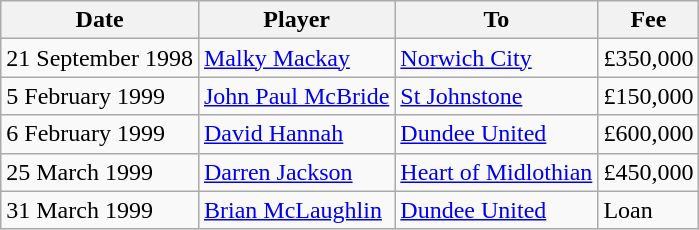<table class="wikitable sortable">
<tr>
<th>Date</th>
<th>Player</th>
<th>To</th>
<th>Fee</th>
</tr>
<tr>
<td>21 September 1998</td>
<td> <a href='#'>Malky Mackay</a></td>
<td> <a href='#'>Norwich City</a></td>
<td>£350,000</td>
</tr>
<tr>
<td>5 February 1999</td>
<td> <a href='#'>John Paul McBride</a></td>
<td> <a href='#'>St Johnstone</a></td>
<td>£150,000</td>
</tr>
<tr>
<td>6 February 1999</td>
<td> <a href='#'>David Hannah</a></td>
<td> <a href='#'>Dundee United</a></td>
<td>£600,000</td>
</tr>
<tr>
<td>25 March 1999</td>
<td> <a href='#'>Darren Jackson</a></td>
<td> <a href='#'> Heart of Midlothian</a></td>
<td>£450,000</td>
</tr>
<tr>
<td>31 March 1999</td>
<td> <a href='#'>Brian McLaughlin</a></td>
<td> <a href='#'>Dundee United</a></td>
<td>Loan</td>
</tr>
</table>
